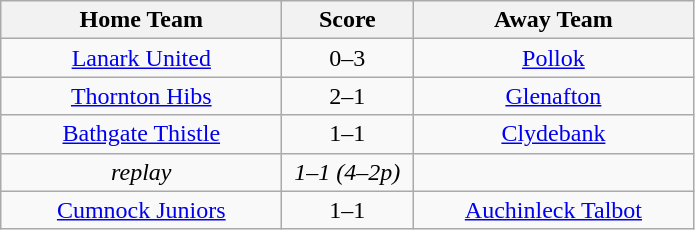<table class="wikitable" style="text-align: center">
<tr>
<th width=180>Home Team</th>
<th width=80>Score</th>
<th width=180>Away Team</th>
</tr>
<tr>
<td><a href='#'>Lanark United</a></td>
<td>0–3</td>
<td><a href='#'>Pollok</a></td>
</tr>
<tr>
<td><a href='#'>Thornton Hibs</a></td>
<td>2–1</td>
<td><a href='#'>Glenafton</a></td>
</tr>
<tr>
<td><a href='#'>Bathgate Thistle</a></td>
<td>1–1</td>
<td><a href='#'>Clydebank</a></td>
</tr>
<tr>
<td><em>replay</em></td>
<td><em>1–1 (4–2p)</em></td>
<td></td>
</tr>
<tr>
<td><a href='#'>Cumnock Juniors</a></td>
<td>1–1</td>
<td><a href='#'>Auchinleck Talbot</a></td>
</tr>
</table>
